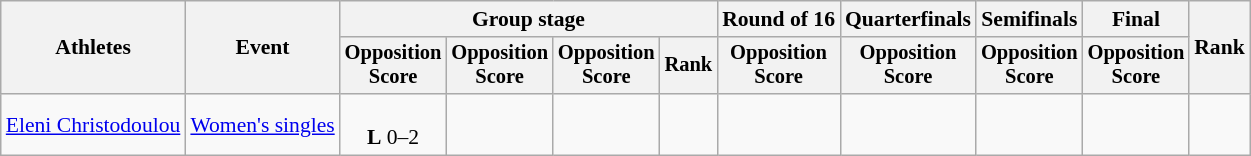<table class="wikitable" style="font-size:90%">
<tr>
<th rowspan="2">Athletes</th>
<th rowspan="2">Event</th>
<th colspan="4">Group stage</th>
<th>Round of 16</th>
<th>Quarterfinals</th>
<th>Semifinals</th>
<th>Final</th>
<th rowspan="2">Rank</th>
</tr>
<tr style="font-size:95%">
<th>Opposition<br>Score</th>
<th>Opposition<br>Score</th>
<th>Opposition<br>Score</th>
<th>Rank</th>
<th>Opposition<br>Score</th>
<th>Opposition<br>Score</th>
<th>Opposition<br>Score</th>
<th>Opposition<br>Score</th>
</tr>
<tr align="center">
<td align="left"><a href='#'>Eleni Christodoulou</a></td>
<td align="left"><a href='#'>Women's singles</a></td>
<td><br><strong>L</strong> 0–2</td>
<td><br></td>
<td><br></td>
<td></td>
<td></td>
<td></td>
<td></td>
<td></td>
<td></td>
</tr>
</table>
